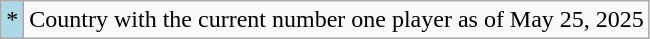<table class="wikitable">
<tr>
<td style="background-color:#ADD8E6">*</td>
<td>Country with the current number one player as of May 25, 2025</td>
</tr>
</table>
